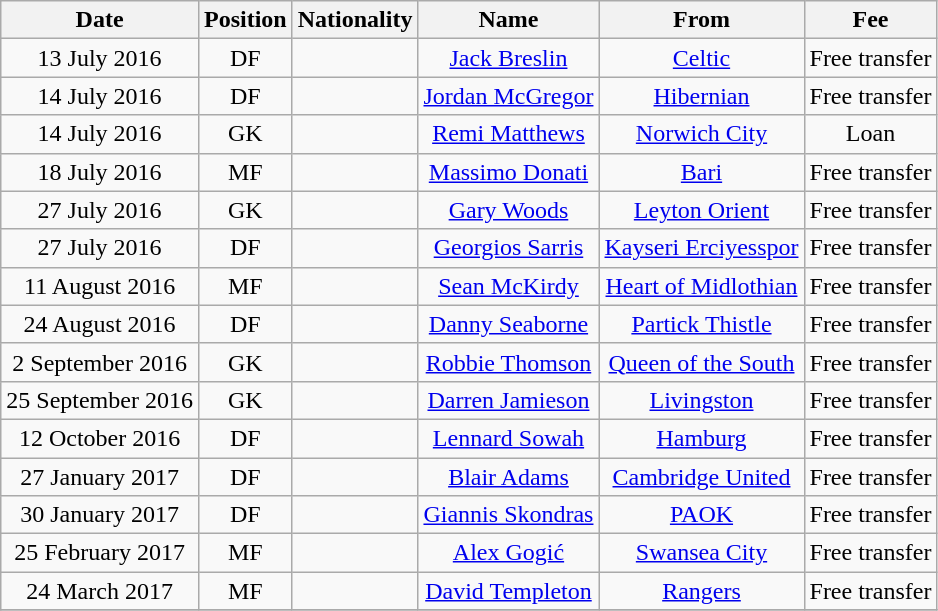<table class="wikitable" style="text-align:center;">
<tr>
<th>Date</th>
<th>Position</th>
<th>Nationality</th>
<th>Name</th>
<th>From</th>
<th>Fee</th>
</tr>
<tr>
<td>13 July 2016</td>
<td>DF</td>
<td></td>
<td><a href='#'>Jack Breslin</a></td>
<td><a href='#'>Celtic</a></td>
<td>Free transfer</td>
</tr>
<tr>
<td>14 July 2016</td>
<td>DF</td>
<td></td>
<td><a href='#'>Jordan McGregor</a></td>
<td><a href='#'>Hibernian</a></td>
<td>Free transfer</td>
</tr>
<tr>
<td>14 July 2016</td>
<td>GK</td>
<td></td>
<td><a href='#'>Remi Matthews</a></td>
<td><a href='#'>Norwich City</a></td>
<td>Loan</td>
</tr>
<tr>
<td>18 July 2016</td>
<td>MF</td>
<td></td>
<td><a href='#'>Massimo Donati</a></td>
<td><a href='#'>Bari</a></td>
<td>Free transfer</td>
</tr>
<tr>
<td>27 July 2016</td>
<td>GK</td>
<td></td>
<td><a href='#'>Gary Woods</a></td>
<td><a href='#'>Leyton Orient</a></td>
<td>Free transfer</td>
</tr>
<tr>
<td>27 July 2016</td>
<td>DF</td>
<td></td>
<td><a href='#'>Georgios Sarris</a></td>
<td><a href='#'>Kayseri Erciyesspor</a></td>
<td>Free transfer</td>
</tr>
<tr>
<td>11 August 2016</td>
<td>MF</td>
<td></td>
<td><a href='#'>Sean McKirdy</a></td>
<td><a href='#'>Heart of Midlothian</a></td>
<td>Free transfer</td>
</tr>
<tr>
<td>24 August 2016</td>
<td>DF</td>
<td></td>
<td><a href='#'>Danny Seaborne</a></td>
<td><a href='#'>Partick Thistle</a></td>
<td>Free transfer</td>
</tr>
<tr>
<td>2 September 2016</td>
<td>GK</td>
<td></td>
<td><a href='#'>Robbie Thomson</a></td>
<td><a href='#'>Queen of the South</a></td>
<td>Free transfer</td>
</tr>
<tr>
<td>25 September 2016</td>
<td>GK</td>
<td></td>
<td><a href='#'>Darren Jamieson</a></td>
<td><a href='#'>Livingston</a></td>
<td>Free transfer</td>
</tr>
<tr>
<td>12 October 2016</td>
<td>DF</td>
<td></td>
<td><a href='#'>Lennard Sowah</a></td>
<td><a href='#'>Hamburg</a></td>
<td>Free transfer</td>
</tr>
<tr>
<td>27 January 2017</td>
<td>DF</td>
<td></td>
<td><a href='#'>Blair Adams</a></td>
<td><a href='#'>Cambridge United</a></td>
<td>Free transfer</td>
</tr>
<tr>
<td>30 January 2017</td>
<td>DF</td>
<td></td>
<td><a href='#'>Giannis Skondras</a></td>
<td><a href='#'>PAOK</a></td>
<td>Free transfer</td>
</tr>
<tr>
<td>25 February 2017</td>
<td>MF</td>
<td></td>
<td><a href='#'>Alex Gogić</a></td>
<td><a href='#'>Swansea City</a></td>
<td>Free transfer</td>
</tr>
<tr>
<td>24 March 2017</td>
<td>MF</td>
<td></td>
<td><a href='#'>David Templeton</a></td>
<td><a href='#'>Rangers</a></td>
<td>Free transfer</td>
</tr>
<tr>
</tr>
</table>
